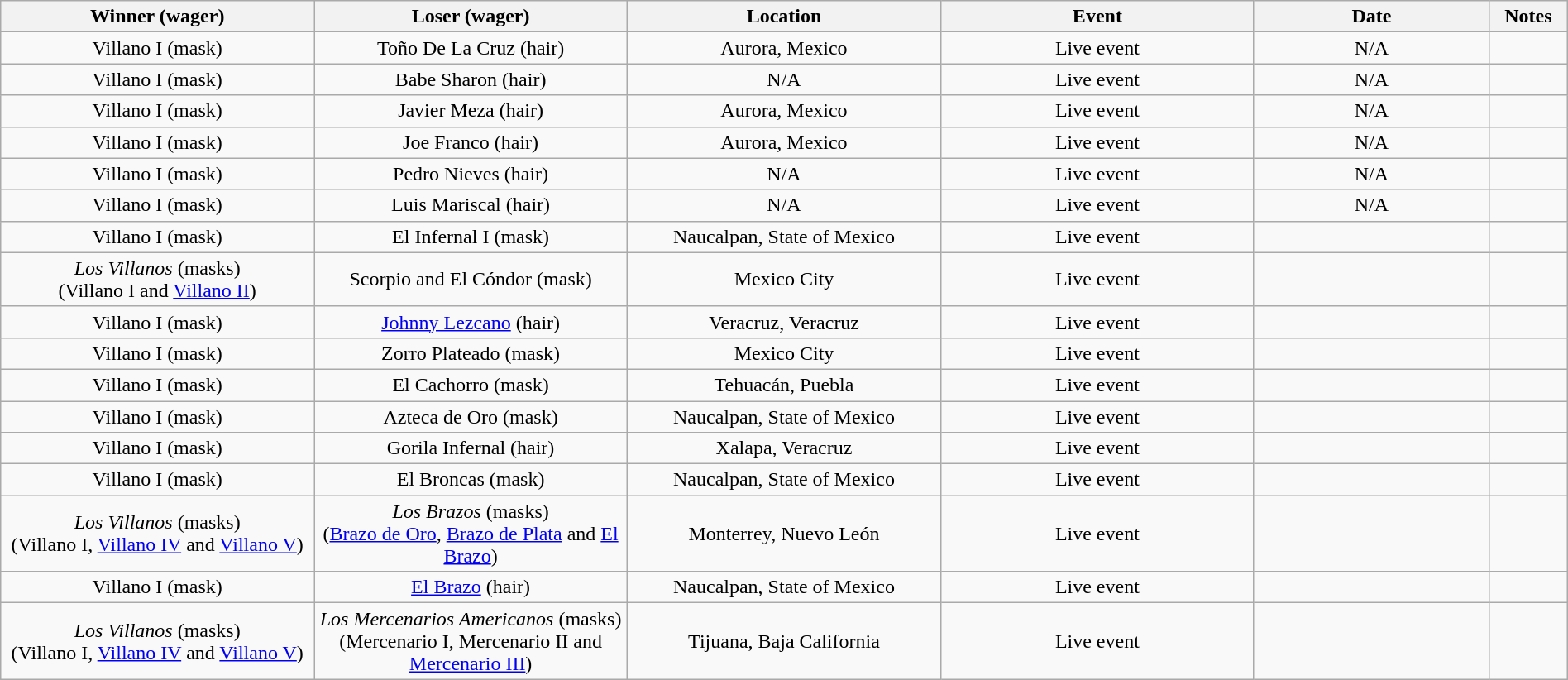<table class="wikitable sortable" width=100%  style="text-align: center">
<tr>
<th width=20% scope="col">Winner (wager)</th>
<th width=20% scope="col">Loser (wager)</th>
<th width=20% scope="col">Location</th>
<th width=20% scope="col">Event</th>
<th width=15% scope="col">Date</th>
<th class="unsortable" width=5% scope="col">Notes</th>
</tr>
<tr>
<td>Villano I (mask)</td>
<td>Toño De La Cruz (hair)</td>
<td>Aurora, Mexico</td>
<td>Live event</td>
<td>N/A</td>
<td></td>
</tr>
<tr>
<td>Villano I (mask)</td>
<td>Babe Sharon (hair)</td>
<td>N/A</td>
<td>Live event</td>
<td>N/A</td>
<td></td>
</tr>
<tr>
<td>Villano I (mask)</td>
<td>Javier Meza (hair)</td>
<td>Aurora, Mexico</td>
<td>Live event</td>
<td>N/A</td>
<td></td>
</tr>
<tr>
<td>Villano I (mask)</td>
<td>Joe Franco (hair)</td>
<td>Aurora, Mexico</td>
<td>Live event</td>
<td>N/A</td>
<td></td>
</tr>
<tr>
<td>Villano I (mask)</td>
<td>Pedro Nieves (hair)</td>
<td>N/A</td>
<td>Live event</td>
<td>N/A</td>
<td></td>
</tr>
<tr>
<td>Villano I (mask)</td>
<td>Luis Mariscal (hair)</td>
<td>N/A</td>
<td>Live event</td>
<td>N/A</td>
<td></td>
</tr>
<tr>
<td>Villano I (mask)</td>
<td>El Infernal I (mask)</td>
<td>Naucalpan, State of Mexico</td>
<td>Live event</td>
<td></td>
<td></td>
</tr>
<tr>
<td><em>Los Villanos</em> (masks)<br> (Villano I and <a href='#'>Villano II</a>)</td>
<td>Scorpio and El Cóndor (mask)</td>
<td>Mexico City</td>
<td>Live event</td>
<td></td>
<td></td>
</tr>
<tr>
<td>Villano I (mask)</td>
<td><a href='#'>Johnny Lezcano</a> (hair)</td>
<td>Veracruz, Veracruz</td>
<td>Live event</td>
<td></td>
<td></td>
</tr>
<tr>
<td>Villano I (mask)</td>
<td>Zorro Plateado (mask)</td>
<td>Mexico City</td>
<td>Live event</td>
<td></td>
<td></td>
</tr>
<tr>
<td>Villano I (mask)</td>
<td>El Cachorro (mask)</td>
<td>Tehuacán, Puebla</td>
<td>Live event</td>
<td></td>
<td></td>
</tr>
<tr>
<td>Villano I (mask)</td>
<td>Azteca de Oro (mask)</td>
<td>Naucalpan, State of Mexico</td>
<td>Live event</td>
<td></td>
<td></td>
</tr>
<tr>
<td>Villano I (mask)</td>
<td>Gorila Infernal (hair)</td>
<td>Xalapa, Veracruz</td>
<td>Live event</td>
<td></td>
<td></td>
</tr>
<tr>
<td>Villano I (mask)</td>
<td>El Broncas (mask)</td>
<td>Naucalpan, State of Mexico</td>
<td>Live event</td>
<td></td>
<td></td>
</tr>
<tr>
<td><em>Los Villanos</em> (masks)<br>(Villano I, <a href='#'>Villano IV</a> and <a href='#'>Villano V</a>)</td>
<td><em>Los Brazos</em> (masks)<br>(<a href='#'>Brazo de Oro</a>, <a href='#'>Brazo de Plata</a> and <a href='#'>El Brazo</a>)</td>
<td>Monterrey, Nuevo León</td>
<td>Live event</td>
<td></td>
<td></td>
</tr>
<tr>
<td>Villano I (mask)</td>
<td><a href='#'>El Brazo</a> (hair)</td>
<td>Naucalpan, State of Mexico</td>
<td>Live event</td>
<td></td>
<td></td>
</tr>
<tr>
<td><em>Los Villanos</em> (masks)<br>(Villano I, <a href='#'>Villano IV</a> and <a href='#'>Villano V</a>)</td>
<td><em>Los Mercenarios Americanos</em> (masks)<br>(Mercenario I, Mercenario II and <a href='#'>Mercenario III</a>)</td>
<td>Tijuana, Baja California</td>
<td>Live event</td>
<td></td>
<td></td>
</tr>
</table>
